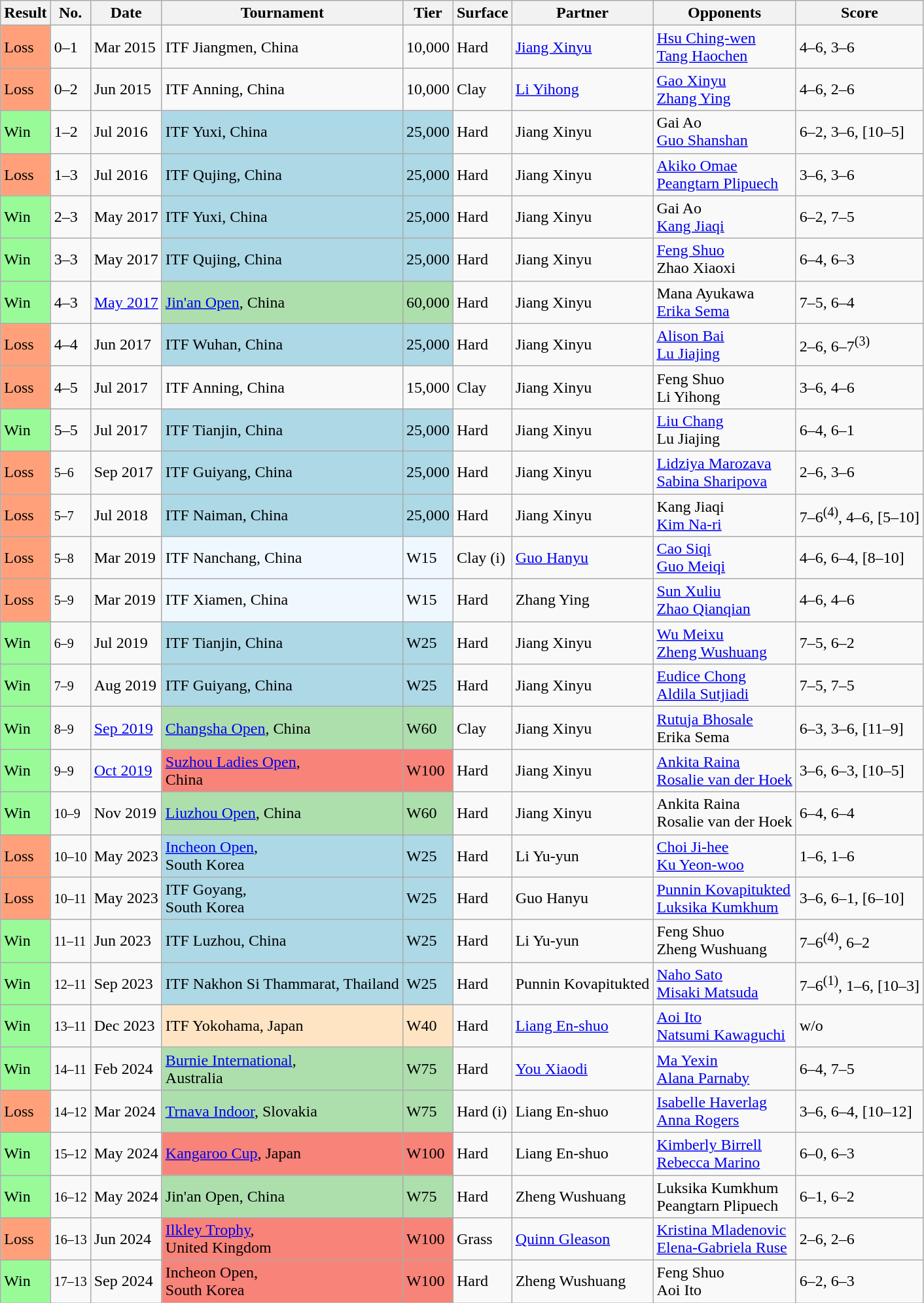<table class="sortable wikitable">
<tr>
<th>Result</th>
<th>No.</th>
<th>Date</th>
<th>Tournament</th>
<th>Tier</th>
<th>Surface</th>
<th>Partner</th>
<th>Opponents</th>
<th class="unsortable">Score</th>
</tr>
<tr>
<td style="background:#ffa07a;">Loss</td>
<td>0–1</td>
<td>Mar 2015</td>
<td>ITF Jiangmen, China</td>
<td>10,000</td>
<td>Hard</td>
<td> <a href='#'>Jiang Xinyu</a></td>
<td> <a href='#'>Hsu Ching-wen</a> <br>  <a href='#'>Tang Haochen</a></td>
<td>4–6, 3–6</td>
</tr>
<tr>
<td style="background:#ffa07a;">Loss</td>
<td>0–2</td>
<td>Jun 2015</td>
<td>ITF Anning, China</td>
<td>10,000</td>
<td>Clay</td>
<td> <a href='#'>Li Yihong</a></td>
<td> <a href='#'>Gao Xinyu</a> <br>  <a href='#'>Zhang Ying</a></td>
<td>4–6, 2–6</td>
</tr>
<tr>
<td style="background:#98fb98;">Win</td>
<td>1–2</td>
<td>Jul 2016</td>
<td style="background:lightblue;">ITF Yuxi, China</td>
<td style="background:lightblue;">25,000</td>
<td>Hard</td>
<td> Jiang Xinyu</td>
<td> Gai Ao <br>  <a href='#'>Guo Shanshan</a></td>
<td>6–2, 3–6, [10–5]</td>
</tr>
<tr>
<td style="background:#ffa07a;">Loss</td>
<td>1–3</td>
<td>Jul 2016</td>
<td style="background:lightblue;">ITF Qujing, China</td>
<td style="background:lightblue;">25,000</td>
<td>Hard</td>
<td> Jiang Xinyu</td>
<td> <a href='#'>Akiko Omae</a> <br>  <a href='#'>Peangtarn Plipuech</a></td>
<td>3–6, 3–6</td>
</tr>
<tr>
<td style="background:#98fb98;">Win</td>
<td>2–3</td>
<td>May 2017</td>
<td style="background:lightblue;">ITF Yuxi, China</td>
<td style="background:lightblue;">25,000</td>
<td>Hard</td>
<td> Jiang Xinyu</td>
<td> Gai Ao <br>  <a href='#'>Kang Jiaqi</a></td>
<td>6–2, 7–5</td>
</tr>
<tr>
<td style="background:#98fb98;">Win</td>
<td>3–3</td>
<td>May 2017</td>
<td style="background:lightblue;">ITF Qujing, China</td>
<td style="background:lightblue;">25,000</td>
<td>Hard</td>
<td> Jiang Xinyu</td>
<td> <a href='#'>Feng Shuo</a> <br>  Zhao Xiaoxi</td>
<td>6–4, 6–3</td>
</tr>
<tr>
<td style="background:#98fb98;">Win</td>
<td>4–3</td>
<td><a href='#'>May 2017</a></td>
<td style="background:#addfad;"><a href='#'>Jin'an Open</a>, China</td>
<td style="background:#addfad;">60,000</td>
<td>Hard</td>
<td> Jiang Xinyu</td>
<td> Mana Ayukawa <br>  <a href='#'>Erika Sema</a></td>
<td>7–5, 6–4</td>
</tr>
<tr>
<td style="background:#ffa07a;">Loss</td>
<td>4–4</td>
<td>Jun 2017</td>
<td style="background:lightblue;">ITF Wuhan, China</td>
<td style="background:lightblue;">25,000</td>
<td>Hard</td>
<td> Jiang Xinyu</td>
<td> <a href='#'>Alison Bai</a> <br>  <a href='#'>Lu Jiajing</a></td>
<td>2–6, 6–7<sup>(3)</sup></td>
</tr>
<tr>
<td style="background:#ffa07a;">Loss</td>
<td>4–5</td>
<td>Jul 2017</td>
<td>ITF Anning, China</td>
<td>15,000</td>
<td>Clay</td>
<td> Jiang Xinyu</td>
<td> Feng Shuo <br>  Li Yihong</td>
<td>3–6, 4–6</td>
</tr>
<tr>
<td style="background:#98fb98;">Win</td>
<td>5–5</td>
<td>Jul 2017</td>
<td style="background:lightblue;">ITF Tianjin, China</td>
<td style="background:lightblue;">25,000</td>
<td>Hard</td>
<td> Jiang Xinyu</td>
<td> <a href='#'>Liu Chang</a> <br>  Lu Jiajing</td>
<td>6–4, 6–1</td>
</tr>
<tr>
<td style="background:#ffa07a;">Loss</td>
<td><small>5–6</small></td>
<td>Sep 2017</td>
<td style="background:lightblue;">ITF Guiyang, China</td>
<td style="background:lightblue;">25,000</td>
<td>Hard</td>
<td> Jiang Xinyu</td>
<td> <a href='#'>Lidziya Marozava</a> <br>  <a href='#'>Sabina Sharipova</a></td>
<td>2–6, 3–6</td>
</tr>
<tr>
<td style="background:#ffa07a;">Loss</td>
<td><small>5–7</small></td>
<td>Jul 2018</td>
<td style="background:lightblue;">ITF Naiman, China</td>
<td style="background:lightblue;">25,000</td>
<td>Hard</td>
<td> Jiang Xinyu</td>
<td> Kang Jiaqi <br>  <a href='#'>Kim Na-ri</a></td>
<td>7–6<sup>(4)</sup>, 4–6, [5–10]</td>
</tr>
<tr>
<td style="background:#ffa07a;">Loss</td>
<td><small>5–8</small></td>
<td>Mar 2019</td>
<td style="background:#f0f8ff;">ITF Nanchang, China</td>
<td style="background:#f0f8ff;">W15</td>
<td>Clay (i)</td>
<td> <a href='#'>Guo Hanyu</a></td>
<td> <a href='#'>Cao Siqi</a> <br>  <a href='#'>Guo Meiqi</a></td>
<td>4–6, 6–4, [8–10]</td>
</tr>
<tr>
<td style="background:#ffa07a;">Loss</td>
<td><small>5–9</small></td>
<td>Mar 2019</td>
<td style="background:#f0f8ff;">ITF Xiamen, China</td>
<td style="background:#f0f8ff;">W15</td>
<td>Hard</td>
<td> Zhang Ying</td>
<td> <a href='#'>Sun Xuliu</a> <br>  <a href='#'>Zhao Qianqian</a></td>
<td>4–6, 4–6</td>
</tr>
<tr>
<td style="background:#98fb98;">Win</td>
<td><small>6–9</small></td>
<td>Jul 2019</td>
<td style="background:lightblue;">ITF Tianjin, China</td>
<td style="background:lightblue;">W25</td>
<td>Hard</td>
<td> Jiang Xinyu</td>
<td> <a href='#'>Wu Meixu</a> <br>  <a href='#'>Zheng Wushuang</a></td>
<td>7–5, 6–2</td>
</tr>
<tr>
<td style="background:#98fb98;">Win</td>
<td><small>7–9</small></td>
<td>Aug 2019</td>
<td style="background:lightblue;">ITF Guiyang, China</td>
<td style="background:lightblue;">W25</td>
<td>Hard</td>
<td>  Jiang Xinyu</td>
<td> <a href='#'>Eudice Chong</a> <br>  <a href='#'>Aldila Sutjiadi</a></td>
<td>7–5, 7–5</td>
</tr>
<tr>
<td style="background:#98fb98;">Win</td>
<td><small>8–9</small></td>
<td><a href='#'>Sep 2019</a></td>
<td style="background:#addfad;"><a href='#'>Changsha Open</a>, China</td>
<td style="background:#addfad;">W60</td>
<td>Clay</td>
<td> Jiang Xinyu</td>
<td> <a href='#'>Rutuja Bhosale</a> <br>  Erika Sema</td>
<td>6–3, 3–6, [11–9]</td>
</tr>
<tr>
<td style="background:#98fb98;">Win</td>
<td><small>9–9</small></td>
<td><a href='#'>Oct 2019</a></td>
<td style="background:#f88379;"><a href='#'>Suzhou Ladies Open</a>, <br>China</td>
<td style="background:#f88379;">W100</td>
<td>Hard</td>
<td> Jiang Xinyu</td>
<td> <a href='#'>Ankita Raina</a> <br>  <a href='#'>Rosalie van der Hoek</a></td>
<td>3–6, 6–3, [10–5]</td>
</tr>
<tr>
<td style="background:#98fb98;">Win</td>
<td><small>10–9</small></td>
<td>Nov 2019</td>
<td style="background:#addfad;"><a href='#'>Liuzhou Open</a>, China</td>
<td style="background:#addfad;">W60</td>
<td>Hard</td>
<td> Jiang Xinyu</td>
<td> Ankita Raina <br>  Rosalie van der Hoek</td>
<td>6–4, 6–4</td>
</tr>
<tr>
<td style="background:#ffa07a;">Loss</td>
<td><small>10–10</small></td>
<td>May 2023</td>
<td style="background:lightblue;"><a href='#'>Incheon Open</a>, <br>South Korea</td>
<td style="background:lightblue;">W25</td>
<td>Hard</td>
<td> Li Yu-yun</td>
<td> <a href='#'>Choi Ji-hee</a> <br>  <a href='#'>Ku Yeon-woo</a></td>
<td>1–6, 1–6</td>
</tr>
<tr>
<td style="background:#ffa07a;">Loss</td>
<td><small>10–11</small></td>
<td>May 2023</td>
<td style="background:lightblue;">ITF Goyang, <br>South Korea</td>
<td style="background:lightblue;">W25</td>
<td>Hard</td>
<td> Guo Hanyu</td>
<td> <a href='#'>Punnin Kovapitukted</a> <br>  <a href='#'>Luksika Kumkhum</a></td>
<td>3–6, 6–1, [6–10]</td>
</tr>
<tr>
<td style="background:#98fb98;">Win</td>
<td><small>11–11</small></td>
<td>Jun 2023</td>
<td style="background:lightblue;">ITF Luzhou, China</td>
<td style="background:lightblue;">W25</td>
<td>Hard</td>
<td> Li Yu-yun</td>
<td> Feng Shuo <br>  Zheng Wushuang</td>
<td>7–6<sup>(4)</sup>, 6–2</td>
</tr>
<tr>
<td style="background:#98fb98;">Win</td>
<td><small>12–11</small></td>
<td>Sep 2023</td>
<td style="background:lightblue;">ITF Nakhon Si Thammarat, Thailand</td>
<td style="background:lightblue;">W25</td>
<td>Hard</td>
<td> Punnin Kovapitukted</td>
<td> <a href='#'>Naho Sato</a> <br>  <a href='#'>Misaki Matsuda</a></td>
<td>7–6<sup>(1)</sup>, 1–6, [10–3]</td>
</tr>
<tr>
<td style="background:#98fb98;">Win</td>
<td><small>13–11</small></td>
<td>Dec 2023</td>
<td style="background:#ffe4c4;">ITF Yokohama, Japan</td>
<td style="background:#ffe4c4;">W40</td>
<td>Hard</td>
<td> <a href='#'>Liang En-shuo</a></td>
<td> <a href='#'>Aoi Ito</a> <br>  <a href='#'>Natsumi Kawaguchi</a></td>
<td>w/o</td>
</tr>
<tr>
<td style="background:#98fb98;">Win</td>
<td><small>14–11</small></td>
<td>Feb 2024</td>
<td style="background:#addfad;"><a href='#'>Burnie International</a>, <br>Australia</td>
<td style="background:#addfad;">W75</td>
<td>Hard</td>
<td> <a href='#'>You Xiaodi</a></td>
<td> <a href='#'>Ma Yexin</a> <br>  <a href='#'>Alana Parnaby</a></td>
<td>6–4, 7–5</td>
</tr>
<tr>
<td style="background:#ffa07a;">Loss</td>
<td><small>14–12</small></td>
<td>Mar 2024</td>
<td style="background:#addfad;"><a href='#'>Trnava Indoor</a>, Slovakia</td>
<td style="background:#addfad;">W75</td>
<td>Hard (i)</td>
<td> Liang En-shuo</td>
<td> <a href='#'>Isabelle Haverlag</a> <br>  <a href='#'>Anna Rogers</a></td>
<td>3–6, 6–4, [10–12]</td>
</tr>
<tr>
<td style="background:#98fb98;">Win</td>
<td><small>15–12</small></td>
<td>May 2024</td>
<td style="background:#f88379;"><a href='#'>Kangaroo Cup</a>, Japan</td>
<td style="background:#f88379;">W100</td>
<td>Hard</td>
<td> Liang En-shuo</td>
<td> <a href='#'>Kimberly Birrell</a> <br>  <a href='#'>Rebecca Marino</a></td>
<td>6–0, 6–3</td>
</tr>
<tr>
<td style="background:#98fb98;">Win</td>
<td><small>16–12</small></td>
<td>May 2024</td>
<td style="background:#addfad;">Jin'an Open, China</td>
<td style="background:#addfad;">W75</td>
<td>Hard</td>
<td> Zheng Wushuang</td>
<td> Luksika Kumkhum <br>  Peangtarn Plipuech</td>
<td>6–1, 6–2</td>
</tr>
<tr>
<td style="background:#ffa07a;">Loss</td>
<td><small>16–13</small></td>
<td>Jun 2024</td>
<td style="background:#f88379;"><a href='#'>Ilkley Trophy</a>, <br>United Kingdom</td>
<td style="background:#f88379;">W100</td>
<td>Grass</td>
<td> <a href='#'>Quinn Gleason</a></td>
<td> <a href='#'>Kristina Mladenovic</a> <br>  <a href='#'>Elena-Gabriela Ruse</a></td>
<td>2–6, 2–6</td>
</tr>
<tr>
<td style="background:#98fb98;">Win</td>
<td><small>17–13</small></td>
<td>Sep 2024</td>
<td style="background:#f88379;">Incheon Open, <br>South Korea</td>
<td style="background:#f88379;">W100</td>
<td>Hard</td>
<td> Zheng Wushuang</td>
<td> Feng Shuo <br>  Aoi Ito</td>
<td>6–2, 6–3</td>
</tr>
</table>
